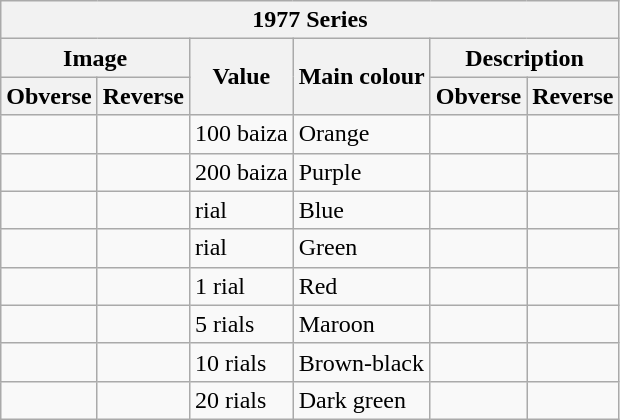<table class="wikitable">
<tr>
<th colspan="6">1977 Series</th>
</tr>
<tr>
<th colspan="2">Image</th>
<th rowspan="2">Value</th>
<th rowspan="2">Main colour</th>
<th colspan="2">Description</th>
</tr>
<tr>
<th>Obverse</th>
<th>Reverse</th>
<th>Obverse</th>
<th>Reverse</th>
</tr>
<tr>
<td></td>
<td></td>
<td>100 baiza</td>
<td>Orange</td>
<td></td>
<td></td>
</tr>
<tr>
<td></td>
<td></td>
<td>200 baiza</td>
<td>Purple</td>
<td></td>
<td></td>
</tr>
<tr>
<td></td>
<td></td>
<td> rial</td>
<td>Blue</td>
<td></td>
<td></td>
</tr>
<tr>
<td></td>
<td></td>
<td> rial</td>
<td>Green</td>
<td></td>
<td></td>
</tr>
<tr>
<td></td>
<td></td>
<td>1 rial</td>
<td>Red</td>
<td></td>
<td></td>
</tr>
<tr>
<td></td>
<td></td>
<td>5 rials</td>
<td>Maroon</td>
<td></td>
<td></td>
</tr>
<tr>
<td></td>
<td></td>
<td>10 rials</td>
<td>Brown-black</td>
<td></td>
<td></td>
</tr>
<tr>
<td></td>
<td></td>
<td>20 rials</td>
<td>Dark green</td>
<td></td>
<td></td>
</tr>
</table>
